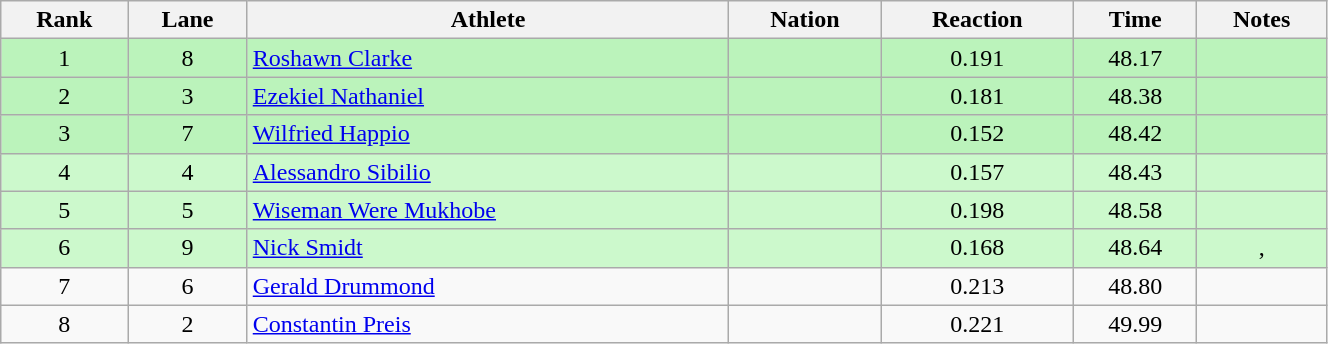<table class="wikitable sortable" style="text-align:center;width: 70%;">
<tr>
<th>Rank</th>
<th>Lane</th>
<th>Athlete</th>
<th>Nation</th>
<th>Reaction</th>
<th>Time</th>
<th>Notes</th>
</tr>
<tr bgcolor=bbf3bb>
<td>1</td>
<td>8</td>
<td align="left"><a href='#'>Roshawn Clarke</a></td>
<td align="left"></td>
<td>0.191</td>
<td>48.17</td>
<td></td>
</tr>
<tr bgcolor=bbf3bb>
<td>2</td>
<td>3</td>
<td align="left"><a href='#'>Ezekiel Nathaniel</a></td>
<td align="left"></td>
<td>0.181</td>
<td>48.38</td>
<td></td>
</tr>
<tr bgcolor=bbf3bb>
<td>3</td>
<td>7</td>
<td align="left"><a href='#'>Wilfried Happio</a></td>
<td align="left"></td>
<td>0.152</td>
<td>48.42</td>
<td></td>
</tr>
<tr bgcolor=ccf9cc>
<td>4</td>
<td>4</td>
<td align="left"><a href='#'>Alessandro Sibilio</a></td>
<td align="left"></td>
<td>0.157</td>
<td>48.43</td>
<td></td>
</tr>
<tr bgcolor=ccf9cc>
<td>5</td>
<td>5</td>
<td align="left"><a href='#'>Wiseman Were Mukhobe</a></td>
<td align="left"></td>
<td>0.198</td>
<td>48.58</td>
<td></td>
</tr>
<tr bgcolor=ccf9cc>
<td>6</td>
<td>9</td>
<td align="left"><a href='#'>Nick Smidt</a></td>
<td align="left"></td>
<td>0.168</td>
<td>48.64</td>
<td>, </td>
</tr>
<tr>
<td>7</td>
<td>6</td>
<td align="left"><a href='#'>Gerald Drummond</a></td>
<td align="left"></td>
<td>0.213</td>
<td>48.80</td>
<td></td>
</tr>
<tr>
<td>8</td>
<td>2</td>
<td align="left"><a href='#'>Constantin Preis</a></td>
<td align="left"></td>
<td>0.221</td>
<td>49.99</td>
<td></td>
</tr>
</table>
